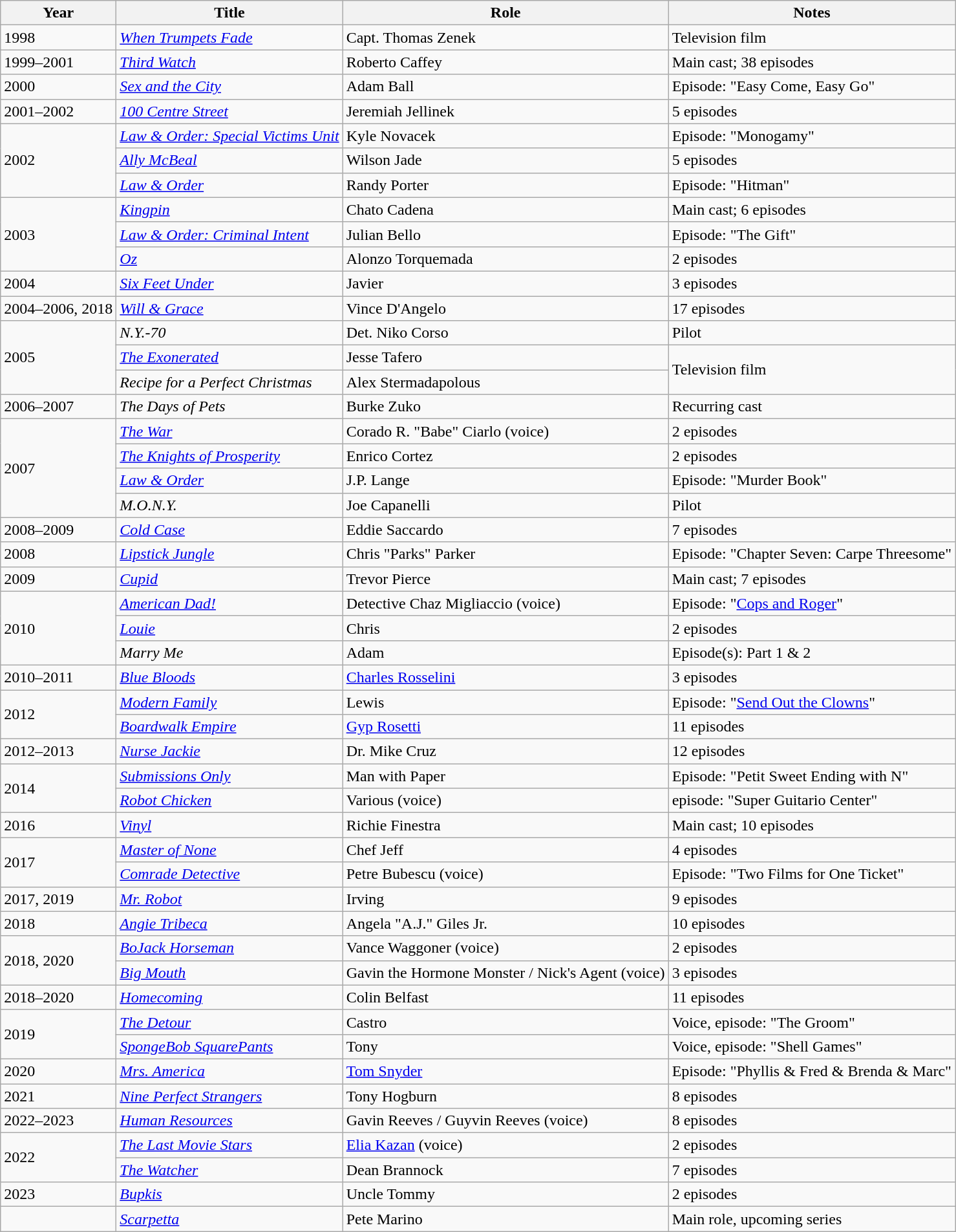<table class="wikitable sortable">
<tr>
<th>Year</th>
<th>Title</th>
<th>Role</th>
<th class="unsortable">Notes</th>
</tr>
<tr>
<td>1998</td>
<td><em><a href='#'>When Trumpets Fade</a></em></td>
<td>Capt. Thomas Zenek</td>
<td>Television film</td>
</tr>
<tr>
<td>1999–2001</td>
<td><em><a href='#'>Third Watch</a></em></td>
<td>Roberto Caffey</td>
<td>Main cast; 38 episodes</td>
</tr>
<tr>
<td>2000</td>
<td><em><a href='#'>Sex and the City</a></em></td>
<td>Adam Ball</td>
<td>Episode: "Easy Come, Easy Go"</td>
</tr>
<tr>
<td>2001–2002</td>
<td><em><a href='#'>100 Centre Street</a></em></td>
<td>Jeremiah Jellinek</td>
<td>5 episodes</td>
</tr>
<tr>
<td rowspan="3">2002</td>
<td><em><a href='#'>Law & Order: Special Victims Unit</a></em></td>
<td>Kyle Novacek</td>
<td>Episode: "Monogamy"</td>
</tr>
<tr>
<td><em><a href='#'>Ally McBeal</a></em></td>
<td>Wilson Jade</td>
<td>5 episodes</td>
</tr>
<tr>
<td><em><a href='#'>Law & Order</a></em></td>
<td>Randy Porter</td>
<td>Episode: "Hitman"</td>
</tr>
<tr>
<td rowspan="3">2003</td>
<td><em><a href='#'>Kingpin</a></em></td>
<td>Chato Cadena</td>
<td>Main cast; 6 episodes</td>
</tr>
<tr>
<td><em><a href='#'>Law & Order: Criminal Intent</a></em></td>
<td>Julian Bello</td>
<td>Episode: "The Gift"</td>
</tr>
<tr>
<td><em><a href='#'>Oz</a></em></td>
<td>Alonzo Torquemada</td>
<td>2 episodes</td>
</tr>
<tr>
<td>2004</td>
<td><em><a href='#'>Six Feet Under</a></em></td>
<td>Javier</td>
<td>3 episodes</td>
</tr>
<tr>
<td>2004–2006, 2018</td>
<td><em><a href='#'>Will & Grace</a></em></td>
<td>Vince D'Angelo</td>
<td>17 episodes</td>
</tr>
<tr>
<td rowspan="3">2005</td>
<td><em>N.Y.-70</em></td>
<td>Det. Niko Corso</td>
<td>Pilot</td>
</tr>
<tr>
<td><em><a href='#'>The Exonerated</a></em></td>
<td>Jesse Tafero</td>
<td rowspan="2">Television film</td>
</tr>
<tr>
<td><em>Recipe for a Perfect Christmas</em></td>
<td>Alex Stermadapolous</td>
</tr>
<tr>
<td>2006–2007</td>
<td><em>The Days of Pets</em></td>
<td>Burke Zuko</td>
<td>Recurring cast</td>
</tr>
<tr>
<td rowspan="4">2007</td>
<td><em><a href='#'>The War</a></em></td>
<td>Corado R. "Babe" Ciarlo (voice)</td>
<td>2 episodes</td>
</tr>
<tr>
<td><em><a href='#'>The Knights of Prosperity</a></em></td>
<td>Enrico Cortez</td>
<td>2 episodes</td>
</tr>
<tr>
<td><em><a href='#'>Law & Order</a></em></td>
<td>J.P. Lange</td>
<td>Episode: "Murder Book"</td>
</tr>
<tr>
<td><em>M.O.N.Y.</em></td>
<td>Joe Capanelli</td>
<td>Pilot</td>
</tr>
<tr>
<td>2008–2009</td>
<td><em><a href='#'>Cold Case</a></em></td>
<td>Eddie Saccardo</td>
<td>7 episodes</td>
</tr>
<tr>
<td>2008</td>
<td><em><a href='#'>Lipstick Jungle</a></em></td>
<td>Chris "Parks" Parker</td>
<td>Episode: "Chapter Seven: Carpe Threesome"</td>
</tr>
<tr>
<td>2009</td>
<td><em><a href='#'>Cupid</a></em></td>
<td>Trevor Pierce</td>
<td>Main cast; 7 episodes</td>
</tr>
<tr>
<td rowspan="3">2010</td>
<td><em><a href='#'>American Dad!</a></em></td>
<td>Detective Chaz Migliaccio (voice)</td>
<td>Episode: "<a href='#'>Cops and Roger</a>"</td>
</tr>
<tr>
<td><em><a href='#'>Louie</a></em></td>
<td>Chris</td>
<td>2 episodes</td>
</tr>
<tr>
<td><em>Marry Me</em></td>
<td>Adam</td>
<td>Episode(s): Part 1 & 2</td>
</tr>
<tr>
<td>2010–2011</td>
<td><em><a href='#'>Blue Bloods</a></em></td>
<td><a href='#'>Charles Rosselini</a></td>
<td>3 episodes</td>
</tr>
<tr>
<td rowspan="2">2012</td>
<td><em><a href='#'>Modern Family</a></em></td>
<td>Lewis</td>
<td>Episode: "<a href='#'>Send Out the Clowns</a>"</td>
</tr>
<tr>
<td><em><a href='#'>Boardwalk Empire</a></em></td>
<td><a href='#'>Gyp Rosetti</a></td>
<td>11 episodes</td>
</tr>
<tr>
<td>2012–2013</td>
<td><em><a href='#'>Nurse Jackie</a></em></td>
<td>Dr. Mike Cruz</td>
<td>12 episodes</td>
</tr>
<tr>
<td rowspan="2">2014</td>
<td><em><a href='#'>Submissions Only</a></em></td>
<td>Man with Paper</td>
<td>Episode: "Petit Sweet Ending with N"</td>
</tr>
<tr>
<td><em><a href='#'>Robot Chicken</a></em></td>
<td>Various (voice)</td>
<td>episode: "Super Guitario Center"</td>
</tr>
<tr>
<td>2016</td>
<td><em><a href='#'>Vinyl</a></em></td>
<td>Richie Finestra</td>
<td>Main cast; 10 episodes</td>
</tr>
<tr>
<td rowspan="2">2017</td>
<td><em><a href='#'>Master of None</a></em></td>
<td>Chef Jeff</td>
<td>4 episodes</td>
</tr>
<tr>
<td><em><a href='#'>Comrade Detective</a></em></td>
<td>Petre Bubescu (voice)</td>
<td>Episode: "Two Films for One Ticket"</td>
</tr>
<tr>
<td>2017, 2019</td>
<td><em><a href='#'>Mr. Robot</a></em></td>
<td>Irving</td>
<td>9 episodes</td>
</tr>
<tr>
<td>2018</td>
<td><em><a href='#'>Angie Tribeca</a></em></td>
<td>Angela "A.J." Giles Jr.</td>
<td>10 episodes</td>
</tr>
<tr>
<td rowspan="2">2018, 2020</td>
<td><em><a href='#'>BoJack Horseman</a></em></td>
<td>Vance Waggoner (voice)</td>
<td>2 episodes</td>
</tr>
<tr>
<td><em><a href='#'>Big Mouth</a></em></td>
<td>Gavin the Hormone Monster / Nick's Agent (voice)</td>
<td>3 episodes</td>
</tr>
<tr>
<td>2018–2020</td>
<td><em><a href='#'>Homecoming</a></em></td>
<td>Colin Belfast</td>
<td>11 episodes</td>
</tr>
<tr>
<td rowspan="2">2019</td>
<td><em><a href='#'>The Detour</a></em></td>
<td>Castro</td>
<td>Voice, episode: "The Groom"</td>
</tr>
<tr>
<td><em><a href='#'>SpongeBob SquarePants</a></em></td>
<td>Tony</td>
<td>Voice, episode: "Shell Games"</td>
</tr>
<tr>
<td>2020</td>
<td><em><a href='#'>Mrs. America</a></em></td>
<td><a href='#'>Tom Snyder</a></td>
<td>Episode: "Phyllis & Fred & Brenda & Marc"</td>
</tr>
<tr>
<td>2021</td>
<td><em><a href='#'>Nine Perfect Strangers</a></em></td>
<td>Tony Hogburn</td>
<td>8 episodes</td>
</tr>
<tr>
<td>2022–2023</td>
<td><em><a href='#'>Human Resources</a></em></td>
<td>Gavin Reeves / Guyvin Reeves (voice)</td>
<td>8 episodes</td>
</tr>
<tr>
<td rowspan="2">2022</td>
<td><em><a href='#'>The Last Movie Stars</a></em></td>
<td><a href='#'>Elia Kazan</a> (voice)</td>
<td>2 episodes</td>
</tr>
<tr>
<td><em><a href='#'>The Watcher</a></em></td>
<td>Dean Brannock</td>
<td>7 episodes</td>
</tr>
<tr>
<td>2023</td>
<td><em><a href='#'>Bupkis</a></em></td>
<td>Uncle Tommy</td>
<td>2 episodes</td>
</tr>
<tr>
<td></td>
<td><a href='#'><em>Scarpetta</em></a></td>
<td>Pete Marino</td>
<td>Main role, upcoming series</td>
</tr>
</table>
